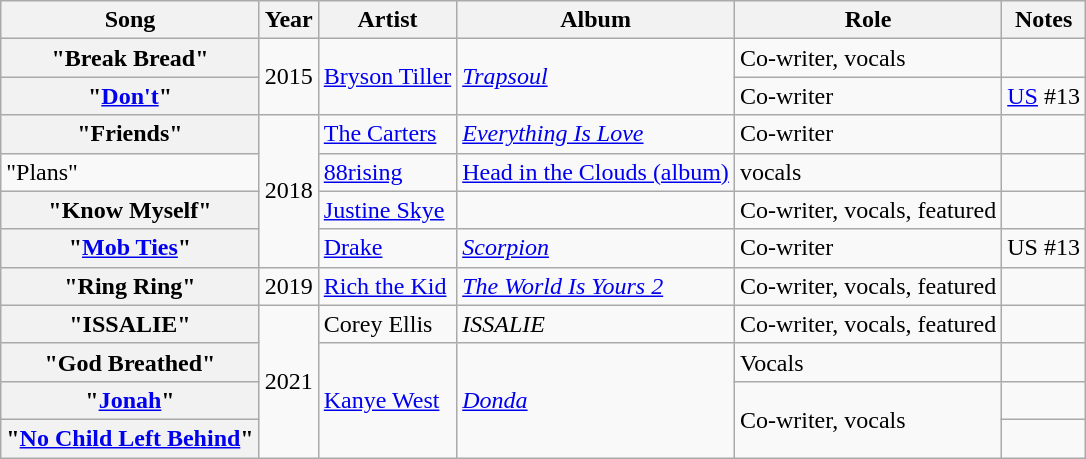<table class="wikitable plainrowheaders">
<tr>
<th scope="col">Song</th>
<th scope="col">Year</th>
<th scope="col">Artist</th>
<th scope="col">Album</th>
<th scope="col">Role</th>
<th scope="col">Notes</th>
</tr>
<tr>
<th scope="row">"Break Bread"</th>
<td rowspan="2">2015</td>
<td rowspan="2"><a href='#'>Bryson Tiller</a></td>
<td rowspan="2"><em><a href='#'>Trapsoul</a></em></td>
<td>Co-writer, vocals</td>
<td></td>
</tr>
<tr>
<th scope="row">"<a href='#'>Don't</a>"</th>
<td>Co-writer</td>
<td><a href='#'>US</a> #13</td>
</tr>
<tr>
<th scope="row">"Friends"</th>
<td rowspan="4">2018</td>
<td><a href='#'>The Carters</a></td>
<td><em><a href='#'>Everything Is Love</a></em></td>
<td>Co-writer</td>
<td></td>
</tr>
<tr>
<td>"Plans"</td>
<td><a href='#'>88rising</a></td>
<td><a href='#'>Head in the Clouds (album)</a></td>
<td>vocals</td>
<td></td>
</tr>
<tr>
<th scope="row">"Know Myself"</th>
<td><a href='#'>Justine Skye</a></td>
<td></td>
<td>Co-writer, vocals, featured</td>
<td></td>
</tr>
<tr>
<th scope="row">"<a href='#'>Mob Ties</a>"</th>
<td><a href='#'>Drake</a></td>
<td><em><a href='#'>Scorpion</a></em></td>
<td>Co-writer</td>
<td>US #13</td>
</tr>
<tr>
<th scope="row">"Ring Ring"</th>
<td>2019</td>
<td><a href='#'>Rich the Kid</a></td>
<td><em><a href='#'>The World Is Yours 2</a></em></td>
<td>Co-writer, vocals, featured</td>
<td></td>
</tr>
<tr>
<th scope="row">"ISSALIE"</th>
<td rowspan="4">2021</td>
<td>Corey Ellis</td>
<td><em>ISSALIE</em></td>
<td>Co-writer, vocals, featured</td>
<td></td>
</tr>
<tr>
<th scope="row">"God Breathed"</th>
<td rowspan="3"><a href='#'>Kanye West</a></td>
<td rowspan="3"><em><a href='#'>Donda</a></em></td>
<td>Vocals</td>
<td></td>
</tr>
<tr>
<th scope="row">"<a href='#'>Jonah</a>"</th>
<td rowspan="2">Co-writer, vocals</td>
<td></td>
</tr>
<tr>
<th scope="row">"<a href='#'>No Child Left Behind</a>"</th>
<td></td>
</tr>
</table>
